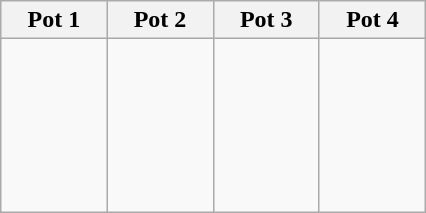<table class="wikitable">
<tr>
<th width=15%>Pot 1</th>
<th width=15%>Pot 2</th>
<th width=15%>Pot 3</th>
<th width=15%>Pot 4</th>
</tr>
<tr>
<td valign="top"><br><br><br><br><br><br></td>
<td valign="top"><br><br><br><br><br><br></td>
<td valign="top"><br><br><br><br><br><br></td>
<td valign="top"><br><br><br><br><br><br></td>
</tr>
</table>
